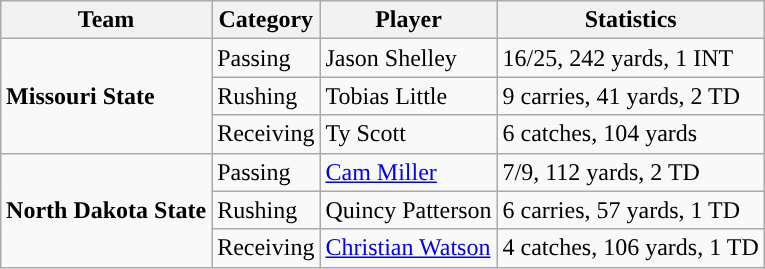<table class="wikitable" style="float: right;">
<tr>
<th>Team</th>
<th>Category</th>
<th>Player</th>
<th>Statistics</th>
</tr>
<tr>
<td rowspan=3><strong>Missouri State</strong></td>
<td>Passing</td>
<td>Jason Shelley</td>
<td>16/25, 242 yards, 1 INT</td>
</tr>
<tr>
<td>Rushing</td>
<td>Tobias Little</td>
<td>9 carries, 41 yards, 2 TD</td>
</tr>
<tr>
<td>Receiving</td>
<td>Ty Scott</td>
<td>6 catches, 104 yards</td>
</tr>
<tr>
<td rowspan=3><strong>North Dakota State</strong></td>
<td>Passing</td>
<td><a href='#'>Cam Miller</a></td>
<td>7/9, 112 yards, 2 TD</td>
</tr>
<tr>
<td>Rushing</td>
<td>Quincy Patterson</td>
<td>6 carries, 57 yards, 1 TD</td>
</tr>
<tr>
<td>Receiving</td>
<td><a href='#'>Christian Watson</a></td>
<td>4 catches, 106 yards, 1 TD</td>
</tr>
</table>
